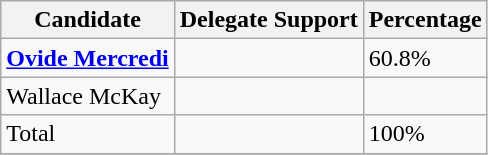<table class="wikitable">
<tr>
<th>Candidate</th>
<th>Delegate Support</th>
<th>Percentage</th>
</tr>
<tr>
<td><strong><a href='#'>Ovide Mercredi</a></strong></td>
<td></td>
<td>60.8%</td>
</tr>
<tr>
<td>Wallace McKay</td>
<td></td>
<td></td>
</tr>
<tr>
<td>Total</td>
<td></td>
<td>100%</td>
</tr>
<tr>
</tr>
</table>
